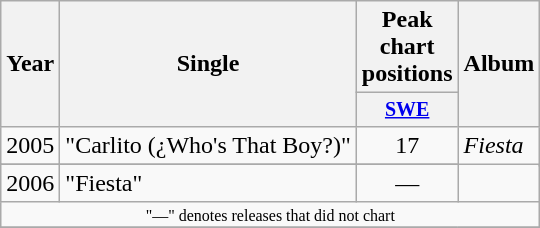<table class="wikitable" style="text-align:center;">
<tr>
<th rowspan="2">Year</th>
<th rowspan="2">Single</th>
<th colspan="1">Peak chart positions</th>
<th rowspan="2">Album</th>
</tr>
<tr style="font-size:smaller;">
<th width="35"><a href='#'>SWE</a><br></th>
</tr>
<tr>
<td>2005</td>
<td align="left">"Carlito (¿Who's That Boy?)"</td>
<td>17</td>
<td align="left" rowspan="2"><em>Fiesta</em></td>
</tr>
<tr>
</tr>
<tr>
<td>2006</td>
<td align="left">"Fiesta"</td>
<td>—</td>
</tr>
<tr>
<td colspan="15" style="font-size:8pt">"—" denotes releases that did not chart</td>
</tr>
<tr>
</tr>
</table>
